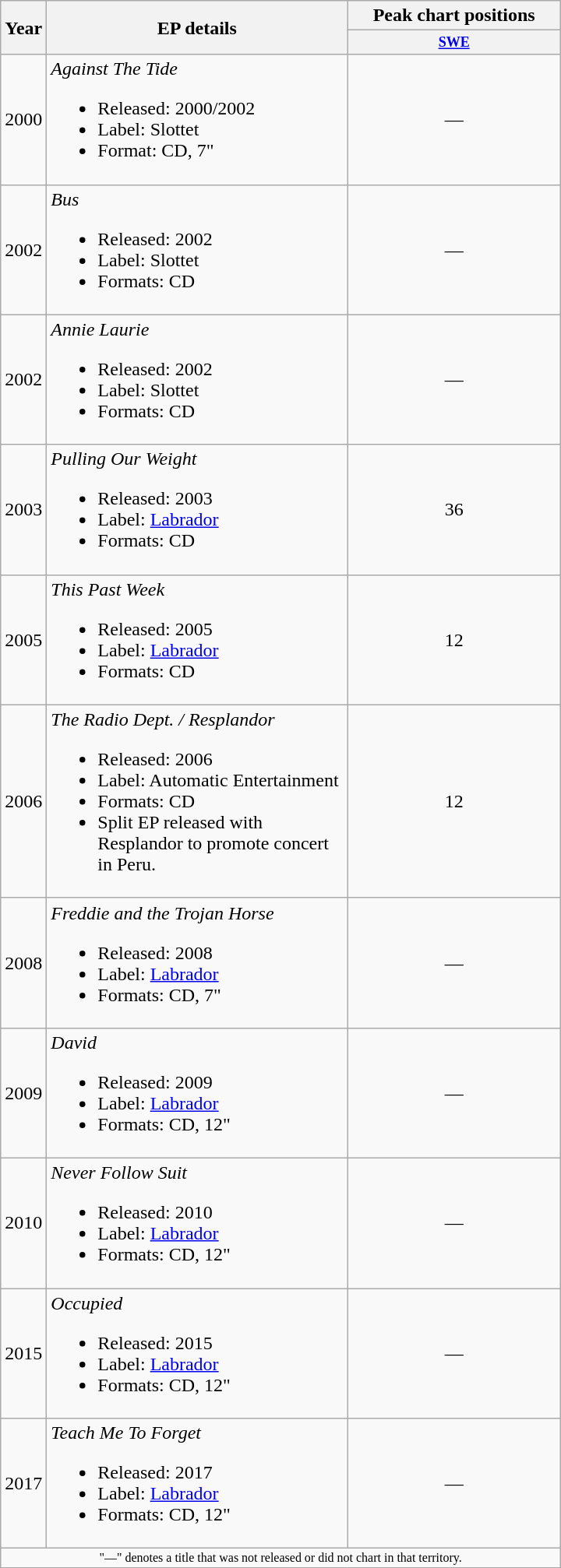<table class="wikitable">
<tr>
<th style="width:10px;" rowspan="2">Year</th>
<th style="width:250px;" rowspan="2">EP details</th>
<th style="width:175px;" colspan="1">Peak chart positions</th>
</tr>
<tr>
<th style="width:3em;font-size:75%;"><a href='#'>SWE</a><br></th>
</tr>
<tr>
<td style="text-align:center">2000</td>
<td><em>Against The Tide</em><br><ul><li>Released: 2000/2002</li><li>Label: Slottet</li><li>Format: CD, 7"</li></ul></td>
<td style="text-align:center;">—</td>
</tr>
<tr>
<td style="text-align:center">2002</td>
<td><em>Bus</em><br><ul><li>Released: 2002</li><li>Label: Slottet</li><li>Formats: CD</li></ul></td>
<td style="text-align:center;">—</td>
</tr>
<tr>
<td style="text-align:center">2002</td>
<td><em>Annie Laurie</em><br><ul><li>Released: 2002</li><li>Label: Slottet</li><li>Formats: CD</li></ul></td>
<td style="text-align:center;">—</td>
</tr>
<tr>
<td style="text-align:center">2003</td>
<td><em>Pulling Our Weight</em><br><ul><li>Released: 2003</li><li>Label: <a href='#'>Labrador</a></li><li>Formats: CD</li></ul></td>
<td style="text-align:center;">36</td>
</tr>
<tr>
<td style="text-align:center">2005</td>
<td><em>This Past Week</em><br><ul><li>Released: 2005</li><li>Label: <a href='#'>Labrador</a></li><li>Formats: CD</li></ul></td>
<td style="text-align:center;">12</td>
</tr>
<tr>
<td style="text-align:center">2006</td>
<td><em>The Radio Dept. / Resplandor</em><br><ul><li>Released: 2006</li><li>Label: Automatic Entertainment</li><li>Formats: CD</li><li>Split EP released with Resplandor to promote concert in Peru.</li></ul></td>
<td style="text-align:center;">12</td>
</tr>
<tr>
<td style="text-align:center">2008</td>
<td><em>Freddie and the Trojan Horse</em><br><ul><li>Released: 2008</li><li>Label: <a href='#'>Labrador</a></li><li>Formats: CD, 7"</li></ul></td>
<td style="text-align:center;">—</td>
</tr>
<tr>
<td style="text-align:center">2009</td>
<td><em>David</em><br><ul><li>Released: 2009</li><li>Label: <a href='#'>Labrador</a></li><li>Formats: CD, 12"</li></ul></td>
<td style="text-align:center;">—</td>
</tr>
<tr>
<td style="text-align:center">2010</td>
<td><em>Never Follow Suit</em><br><ul><li>Released: 2010</li><li>Label: <a href='#'>Labrador</a></li><li>Formats: CD, 12"</li></ul></td>
<td style="text-align:center;">—</td>
</tr>
<tr>
<td style="text-align:center">2015</td>
<td><em>Occupied</em><br><ul><li>Released: 2015</li><li>Label: <a href='#'>Labrador</a></li><li>Formats: CD, 12"</li></ul></td>
<td style="text-align:center;">—</td>
</tr>
<tr>
<td style="text-align:center">2017</td>
<td><em>Teach Me To Forget</em><br><ul><li>Released: 2017</li><li>Label: <a href='#'>Labrador</a></li><li>Formats: CD, 12"</li></ul></td>
<td style="text-align:center;">—</td>
</tr>
<tr>
<td colspan="3" style="text-align:center; font-size:8pt;">"—" denotes a title that was not released or did not chart in that territory.</td>
</tr>
</table>
